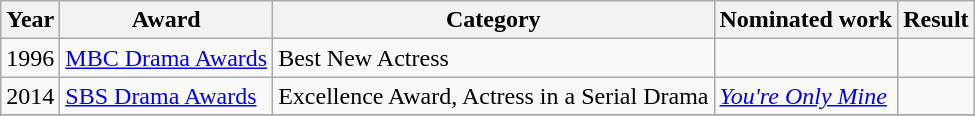<table class="wikitable">
<tr>
<th>Year</th>
<th>Award</th>
<th>Category</th>
<th>Nominated work</th>
<th>Result</th>
</tr>
<tr>
<td>1996</td>
<td><a href='#'>MBC Drama Awards</a></td>
<td>Best New Actress</td>
<td></td>
<td></td>
</tr>
<tr>
<td>2014</td>
<td><a href='#'>SBS Drama Awards</a></td>
<td>Excellence Award, Actress in a Serial Drama</td>
<td><em><a href='#'>You're Only Mine</a></em></td>
<td></td>
</tr>
<tr>
</tr>
</table>
